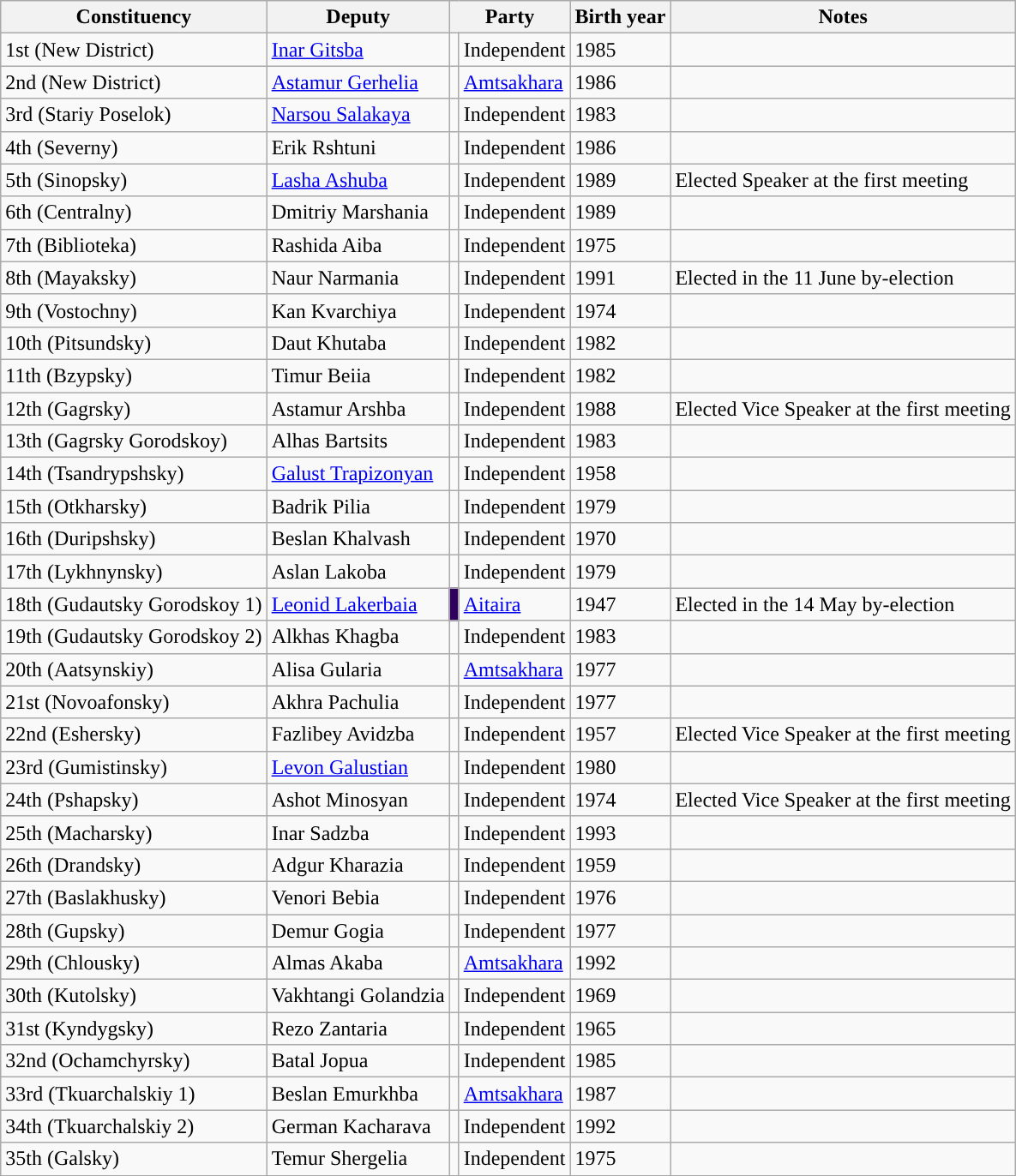<table class="wikitable sortable" style="text-align:left">
<tr>
<th>Constituency</th>
<th>Deputy</th>
<th colspan="2">Party</th>
<th>Birth year</th>
<th>Notes</th>
</tr>
<tr>
<td>1st (New District)</td>
<td><a href='#'>Inar Gitsba</a></td>
<td style="background: "></td>
<td>Independent</td>
<td>1985</td>
<td></td>
</tr>
<tr>
<td>2nd (New District)</td>
<td><a href='#'>Astamur Gerhelia</a></td>
<td style="background: "></td>
<td><a href='#'>Amtsakhara</a></td>
<td>1986</td>
<td></td>
</tr>
<tr>
<td>3rd (Stariy Poselok)</td>
<td><a href='#'>Narsou Salakaya</a></td>
<td style="background: "></td>
<td>Independent</td>
<td>1983</td>
<td></td>
</tr>
<tr>
<td>4th (Severny)</td>
<td>Erik Rshtuni</td>
<td style="background: "></td>
<td>Independent</td>
<td>1986</td>
<td></td>
</tr>
<tr>
<td>5th (Sinopsky)</td>
<td><a href='#'>Lasha Ashuba</a></td>
<td style="background: "></td>
<td>Independent</td>
<td>1989</td>
<td>Elected Speaker at the first meeting</td>
</tr>
<tr>
<td>6th (Centralny)</td>
<td>Dmitriy Marshania</td>
<td style="background: "></td>
<td>Independent</td>
<td>1989</td>
<td></td>
</tr>
<tr>
<td>7th (Biblioteka)</td>
<td>Rashida Aiba</td>
<td style="background: "></td>
<td>Independent</td>
<td>1975</td>
<td></td>
</tr>
<tr>
<td>8th (Mayaksky)</td>
<td>Naur Narmania</td>
<td style="background: "></td>
<td>Independent</td>
<td>1991</td>
<td>Elected in the 11 June by-election</td>
</tr>
<tr>
<td>9th (Vostochny)</td>
<td>Kan Kvarchiya</td>
<td style="background: "></td>
<td>Independent</td>
<td>1974</td>
<td></td>
</tr>
<tr>
<td>10th (Pitsundsky)</td>
<td>Daut Khutaba</td>
<td style="background: "></td>
<td>Independent</td>
<td>1982</td>
<td></td>
</tr>
<tr>
<td>11th (Bzypsky)</td>
<td>Timur Beiia</td>
<td style="background: "></td>
<td>Independent</td>
<td>1982</td>
<td></td>
</tr>
<tr>
<td>12th (Gagrsky)</td>
<td>Astamur Arshba</td>
<td style="background: "></td>
<td>Independent</td>
<td>1988</td>
<td>Elected Vice Speaker at the first meeting</td>
</tr>
<tr>
<td>13th (Gagrsky Gorodskoy)</td>
<td>Alhas Bartsits</td>
<td style="background: "></td>
<td>Independent</td>
<td>1983</td>
<td></td>
</tr>
<tr>
<td>14th (Tsandrypshsky)</td>
<td><a href='#'>Galust Trapizonyan</a></td>
<td style="background: "></td>
<td>Independent</td>
<td>1958</td>
<td></td>
</tr>
<tr>
<td>15th (Otkharsky)</td>
<td>Badrik Pilia</td>
<td style="background: "></td>
<td>Independent</td>
<td>1979</td>
<td></td>
</tr>
<tr>
<td>16th (Duripshsky)</td>
<td>Beslan Khalvash</td>
<td style="background: "></td>
<td>Independent</td>
<td>1970</td>
<td></td>
</tr>
<tr>
<td>17th (Lykhnynsky)</td>
<td>Aslan Lakoba</td>
<td style="background: "></td>
<td>Independent</td>
<td>1979</td>
<td></td>
</tr>
<tr>
<td>18th (Gudautsky Gorodskoy 1)</td>
<td><a href='#'>Leonid Lakerbaia</a></td>
<td style="background: #2F005D;"></td>
<td><a href='#'>Aitaira</a></td>
<td>1947</td>
<td>Elected in the 14 May by-election</td>
</tr>
<tr>
<td>19th (Gudautsky Gorodskoy 2)</td>
<td>Alkhas Khagba</td>
<td style="background: "></td>
<td>Independent</td>
<td>1983</td>
<td></td>
</tr>
<tr>
<td>20th (Aatsynskiy)</td>
<td>Alisa Gularia</td>
<td style="background: "></td>
<td><a href='#'>Amtsakhara</a></td>
<td>1977</td>
<td></td>
</tr>
<tr>
<td>21st (Novoafonsky)</td>
<td>Akhra Pachulia</td>
<td style="background: "></td>
<td>Independent</td>
<td>1977</td>
<td></td>
</tr>
<tr>
<td>22nd (Eshersky)</td>
<td>Fazlibey Avidzba</td>
<td style="background: "></td>
<td>Independent</td>
<td>1957</td>
<td>Elected Vice Speaker at the first meeting</td>
</tr>
<tr>
<td>23rd (Gumistinsky)</td>
<td><a href='#'>Levon Galustian</a></td>
<td style="background: "></td>
<td>Independent</td>
<td>1980</td>
<td></td>
</tr>
<tr>
<td>24th (Pshapsky)</td>
<td>Ashot Minosyan</td>
<td style="background: "></td>
<td>Independent</td>
<td>1974</td>
<td>Elected Vice Speaker at the first meeting</td>
</tr>
<tr>
<td>25th (Macharsky)</td>
<td>Inar Sadzba</td>
<td style="background: "></td>
<td>Independent</td>
<td>1993</td>
<td></td>
</tr>
<tr>
<td>26th (Drandsky)</td>
<td>Adgur Kharazia</td>
<td style="background: "></td>
<td>Independent</td>
<td>1959</td>
<td></td>
</tr>
<tr>
<td>27th (Baslakhusky)</td>
<td>Venori Bebia</td>
<td style="background: "></td>
<td>Independent</td>
<td>1976</td>
<td></td>
</tr>
<tr>
<td>28th (Gupsky)</td>
<td>Demur Gogia</td>
<td style="background: "></td>
<td>Independent</td>
<td>1977</td>
<td></td>
</tr>
<tr>
<td>29th (Chlousky)</td>
<td>Almas Akaba</td>
<td style="background: "></td>
<td><a href='#'>Amtsakhara</a></td>
<td>1992</td>
<td></td>
</tr>
<tr>
<td>30th (Kutolsky)</td>
<td>Vakhtangi Golandzia</td>
<td style="background: "></td>
<td>Independent</td>
<td>1969</td>
<td></td>
</tr>
<tr>
<td>31st (Kyndygsky)</td>
<td>Rezo Zantaria</td>
<td style="background: "></td>
<td>Independent</td>
<td>1965</td>
<td></td>
</tr>
<tr>
<td>32nd (Ochamchyrsky)</td>
<td>Batal Jopua</td>
<td style="background: "></td>
<td>Independent</td>
<td>1985</td>
<td></td>
</tr>
<tr>
<td>33rd (Tkuarchalskiy 1)</td>
<td>Beslan Emurkhba</td>
<td style="background: "></td>
<td><a href='#'>Amtsakhara</a></td>
<td>1987</td>
<td></td>
</tr>
<tr>
<td>34th (Tkuarchalskiy 2)</td>
<td>German Kacharava</td>
<td style="background: "></td>
<td>Independent</td>
<td>1992</td>
<td></td>
</tr>
<tr>
<td>35th (Galsky)</td>
<td>Temur Shergelia</td>
<td style="background: "></td>
<td>Independent</td>
<td>1975</td>
<td></td>
</tr>
</table>
